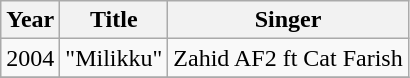<table class="wikitable">
<tr>
<th>Year</th>
<th>Title</th>
<th>Singer</th>
</tr>
<tr>
<td>2004</td>
<td>"Milikku"</td>
<td>Zahid AF2 ft Cat Farish</td>
</tr>
<tr>
</tr>
</table>
